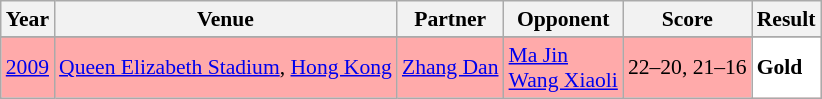<table class="sortable wikitable" style="font-size: 90%;">
<tr>
<th>Year</th>
<th>Venue</th>
<th>Partner</th>
<th>Opponent</th>
<th>Score</th>
<th>Result</th>
</tr>
<tr>
</tr>
<tr style="background:#FFAAAA">
<td align="center"><a href='#'>2009</a></td>
<td align="left"><a href='#'>Queen Elizabeth Stadium</a>, <a href='#'>Hong Kong</a></td>
<td align="left"> <a href='#'>Zhang Dan</a></td>
<td align="left"> <a href='#'>Ma Jin</a> <br>  <a href='#'>Wang Xiaoli</a></td>
<td align="left">22–20, 21–16</td>
<td style="text-align:left; background:white"> <strong>Gold</strong></td>
</tr>
</table>
